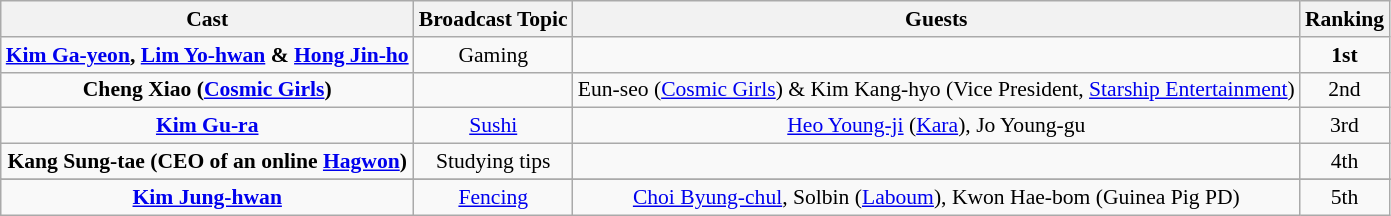<table class="wikitable" style="font-size:90%;">
<tr>
<th>Cast</th>
<th>Broadcast Topic</th>
<th>Guests</th>
<th>Ranking</th>
</tr>
<tr align="center">
<td><strong><a href='#'>Kim Ga-yeon</a>, <a href='#'>Lim Yo-hwan</a> & <a href='#'>Hong Jin-ho</a></strong></td>
<td>Gaming</td>
<td></td>
<td><strong>1st</strong></td>
</tr>
<tr align="center">
<td><strong>Cheng Xiao (<a href='#'>Cosmic Girls</a>)</strong></td>
<td></td>
<td>Eun-seo (<a href='#'>Cosmic Girls</a>) & Kim Kang-hyo (Vice President, <a href='#'>Starship Entertainment</a>)</td>
<td>2nd</td>
</tr>
<tr align="center">
<td><strong><a href='#'>Kim Gu-ra</a></strong></td>
<td><a href='#'>Sushi</a></td>
<td><a href='#'>Heo Young-ji</a> (<a href='#'>Kara</a>), Jo Young-gu</td>
<td>3rd</td>
</tr>
<tr align="center">
<td><strong>Kang Sung-tae (CEO of an online <a href='#'>Hagwon</a>)</strong></td>
<td>Studying tips</td>
<td></td>
<td>4th</td>
</tr>
<tr>
</tr>
<tr align="center">
<td><strong><a href='#'>Kim Jung-hwan</a></strong></td>
<td><a href='#'>Fencing</a></td>
<td><a href='#'>Choi Byung-chul</a>, Solbin (<a href='#'>Laboum</a>), Kwon Hae-bom (Guinea Pig PD)</td>
<td>5th</td>
</tr>
</table>
